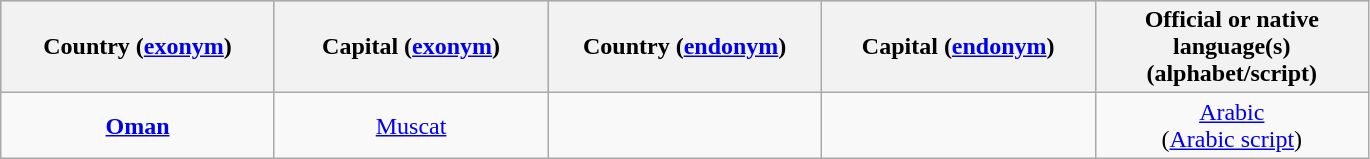<table style="text-align:center;" class="wikitable">
<tr style="background:#ccc;">
<th style="width:175px;">Country (<a href='#'>exonym</a>)</th>
<th style="width:175px;">Capital (<a href='#'>exonym</a>)</th>
<th style="width:175px;">Country (<a href='#'>endonym</a>)</th>
<th style="width:175px;">Capital (<a href='#'>endonym</a>)</th>
<th style="width:175px;">Official or native language(s) (alphabet/script)</th>
</tr>
<tr>
<td> <strong><a href='#'>Oman</a></strong></td>
<td><a href='#'>Muscat</a></td>
<td><strong></strong><br></td>
<td><strong></strong><br></td>
<td><a href='#'>Arabic</a><br>(<a href='#'>Arabic script</a>)</td>
</tr>
</table>
